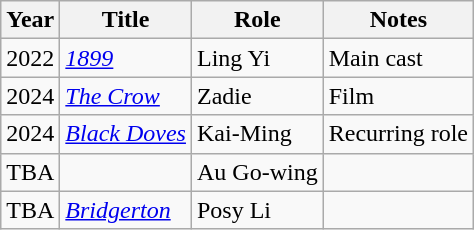<table class="wikitable sortable">
<tr>
<th>Year</th>
<th>Title</th>
<th>Role</th>
<th class="unsortable">Notes</th>
</tr>
<tr>
<td>2022</td>
<td><em><a href='#'>1899</a></em></td>
<td>Ling Yi</td>
<td>Main cast</td>
</tr>
<tr>
<td>2024</td>
<td><em><a href='#'>The Crow</a></em></td>
<td>Zadie</td>
<td>Film</td>
</tr>
<tr>
<td>2024</td>
<td><em><a href='#'>Black Doves</a></em></td>
<td>Kai-Ming</td>
<td>Recurring role</td>
</tr>
<tr>
<td>TBA</td>
<td></td>
<td>Au Go-wing</td>
<td></td>
</tr>
<tr>
<td>TBA</td>
<td><em><a href='#'>Bridgerton</a></em></td>
<td>Posy Li</td>
<td></td>
</tr>
</table>
